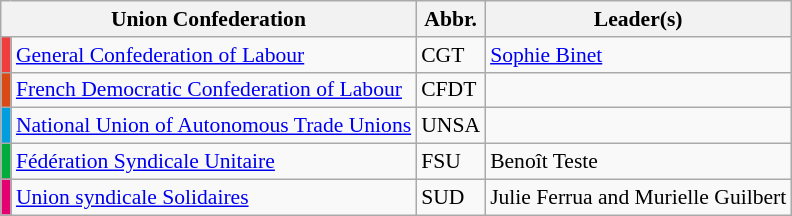<table class="wikitable" style="font-size:90%">
<tr>
<th colspan="2">Union Confederation</th>
<th>Abbr.</th>
<th>Leader(s)</th>
</tr>
<tr>
<td style="background-color:#F03E3E"></td>
<td><a href='#'>General Confederation of Labour</a></td>
<td>CGT</td>
<td><a href='#'>Sophie Binet</a></td>
</tr>
<tr>
<td style="background-color:#D84B17"></td>
<td><a href='#'>French Democratic Confederation of Labour</a></td>
<td>CFDT</td>
<td></td>
</tr>
<tr>
<td style="background-color:#009DDF"></td>
<td><a href='#'>National Union of Autonomous Trade Unions</a></td>
<td>UNSA</td>
<td></td>
</tr>
<tr>
<td style="background-color:#00AC3B"></td>
<td><a href='#'>Fédération Syndicale Unitaire</a></td>
<td>FSU</td>
<td>Benoît Teste</td>
</tr>
<tr>
<td style="background-color:#E50071"></td>
<td><a href='#'>Union syndicale Solidaires</a></td>
<td>SUD</td>
<td>Julie Ferrua and Murielle Guilbert</td>
</tr>
</table>
